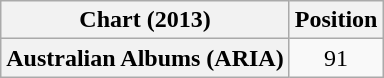<table class="wikitable plainrowheaders" style="text-align:center;">
<tr>
<th>Chart (2013)</th>
<th>Position</th>
</tr>
<tr>
<th scope="row">Australian Albums (ARIA)</th>
<td>91</td>
</tr>
</table>
